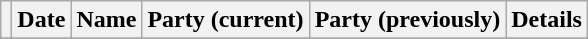<table class="sortable wikitable">
<tr>
<th class="unsortable"></th>
<th>Date</th>
<th>Name</th>
<th>Party (current)</th>
<th>Party (previously)</th>
<th>Details</th>
</tr>
<tr>
</tr>
</table>
